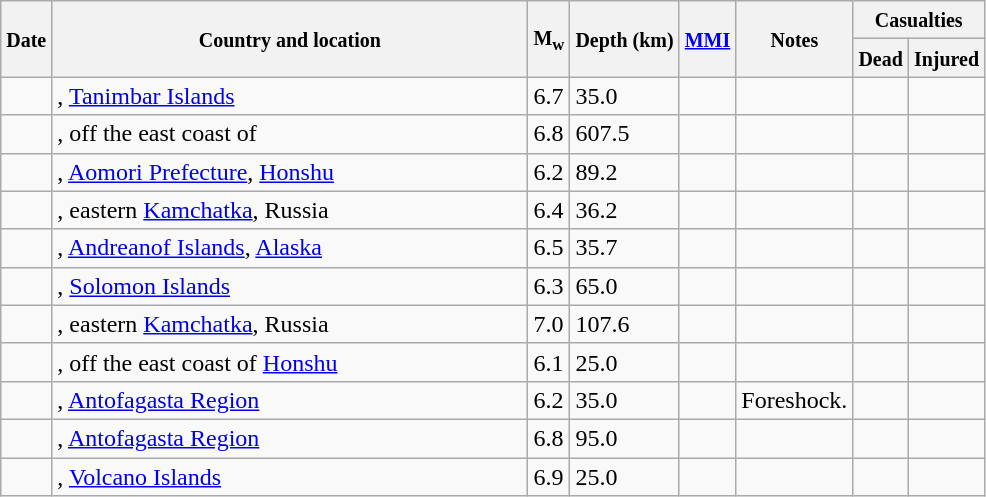<table class="wikitable sortable sort-under" style="border:1px black; margin-left:1em;">
<tr>
<th rowspan="2"><small>Date</small></th>
<th rowspan="2" style="width: 310px"><small>Country and location</small></th>
<th rowspan="2"><small>M<sub>w</sub></small></th>
<th rowspan="2"><small>Depth (km)</small></th>
<th rowspan="2"><small><a href='#'>MMI</a></small></th>
<th rowspan="2" class="unsortable"><small>Notes</small></th>
<th colspan="2"><small>Casualties</small></th>
</tr>
<tr>
<th><small>Dead</small></th>
<th><small>Injured</small></th>
</tr>
<tr>
<td></td>
<td>, <a href='#'>Tanimbar Islands</a></td>
<td>6.7</td>
<td>35.0</td>
<td></td>
<td></td>
<td></td>
<td></td>
</tr>
<tr>
<td></td>
<td>, off the east coast of</td>
<td>6.8</td>
<td>607.5</td>
<td></td>
<td></td>
<td></td>
<td></td>
</tr>
<tr>
<td></td>
<td>, <a href='#'>Aomori Prefecture</a>, <a href='#'>Honshu</a></td>
<td>6.2</td>
<td>89.2</td>
<td></td>
<td></td>
<td></td>
<td></td>
</tr>
<tr>
<td></td>
<td>, eastern <a href='#'>Kamchatka</a>, Russia</td>
<td>6.4</td>
<td>36.2</td>
<td></td>
<td></td>
<td></td>
<td></td>
</tr>
<tr>
<td></td>
<td>, <a href='#'>Andreanof Islands</a>, <a href='#'>Alaska</a></td>
<td>6.5</td>
<td>35.7</td>
<td></td>
<td></td>
<td></td>
<td></td>
</tr>
<tr>
<td></td>
<td>, <a href='#'>Solomon Islands</a></td>
<td>6.3</td>
<td>65.0</td>
<td></td>
<td></td>
<td></td>
<td></td>
</tr>
<tr>
<td></td>
<td>, eastern <a href='#'>Kamchatka</a>, Russia</td>
<td>7.0</td>
<td>107.6</td>
<td></td>
<td></td>
<td></td>
<td></td>
</tr>
<tr>
<td></td>
<td>, off the east coast of <a href='#'>Honshu</a></td>
<td>6.1</td>
<td>25.0</td>
<td></td>
<td></td>
<td></td>
<td></td>
</tr>
<tr>
<td></td>
<td>, <a href='#'>Antofagasta Region</a></td>
<td>6.2</td>
<td>35.0</td>
<td></td>
<td>Foreshock.</td>
<td></td>
<td></td>
</tr>
<tr>
<td></td>
<td>, <a href='#'>Antofagasta Region</a></td>
<td>6.8</td>
<td>95.0</td>
<td></td>
<td></td>
<td></td>
<td></td>
</tr>
<tr>
<td></td>
<td>, <a href='#'>Volcano Islands</a></td>
<td>6.9</td>
<td>25.0</td>
<td></td>
<td></td>
<td></td>
<td></td>
</tr>
</table>
